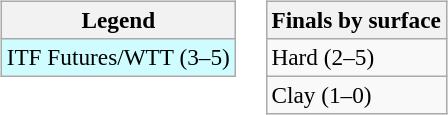<table>
<tr valign=top>
<td><br><table class="wikitable" style=font-size:97%>
<tr>
<th>Legend</th>
</tr>
<tr style="background:#cffcff;">
<td>ITF Futures/WTT (3–5)</td>
</tr>
</table>
</td>
<td><br><table class="wikitable" style=font-size:97%>
<tr>
<th>Finals by surface</th>
</tr>
<tr>
<td>Hard (2–5)</td>
</tr>
<tr>
<td>Clay (1–0)</td>
</tr>
</table>
</td>
</tr>
</table>
